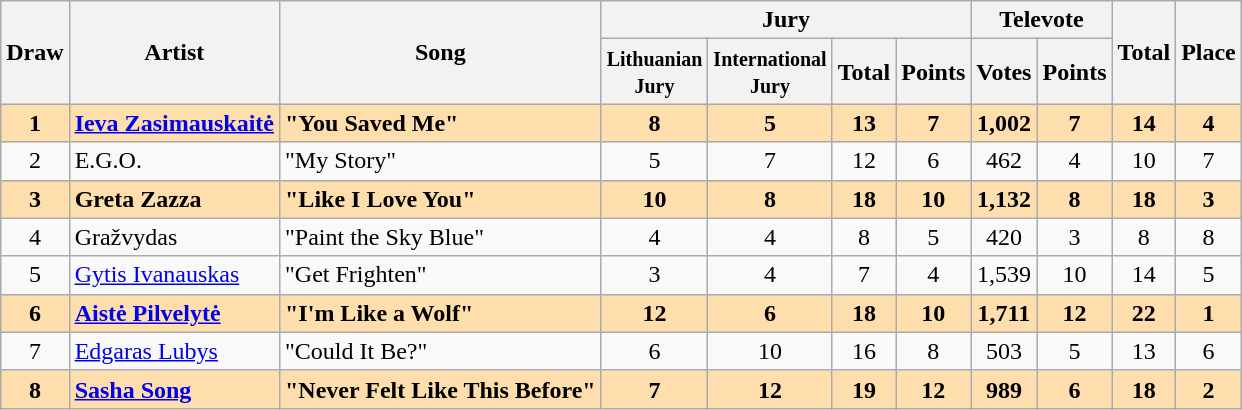<table class="sortable wikitable" style="margin: 1em auto 1em auto; text-align:center">
<tr>
<th rowspan="2">Draw</th>
<th rowspan="2">Artist</th>
<th rowspan="2">Song</th>
<th colspan="4">Jury</th>
<th colspan="2">Televote</th>
<th rowspan="2">Total</th>
<th rowspan="2">Place</th>
</tr>
<tr>
<th><small>Lithuanian<br>Jury</small></th>
<th><small>International<br>Jury</small></th>
<th>Total</th>
<th>Points</th>
<th>Votes</th>
<th>Points</th>
</tr>
<tr style="font-weight:bold; background:navajowhite;">
<td>1</td>
<td align="left"><a href='#'>Ieva Zasimauskaitė</a></td>
<td align="left">"You Saved Me"</td>
<td>8</td>
<td>5</td>
<td>13</td>
<td>7</td>
<td>1,002</td>
<td>7</td>
<td>14</td>
<td>4</td>
</tr>
<tr>
<td>2</td>
<td align="left" data-sort-value="EGO">E.G.O.</td>
<td align="left">"My Story"</td>
<td>5</td>
<td>7</td>
<td>12</td>
<td>6</td>
<td>462</td>
<td>4</td>
<td>10</td>
<td>7</td>
</tr>
<tr style="font-weight:bold; background:navajowhite;">
<td>3</td>
<td align="left">Greta Zazza</td>
<td align="left">"Like I Love You"</td>
<td>10</td>
<td>8</td>
<td>18</td>
<td>10</td>
<td>1,132</td>
<td>8</td>
<td>18</td>
<td>3</td>
</tr>
<tr>
<td>4</td>
<td align="left">Gražvydas</td>
<td align="left">"Paint the Sky Blue"</td>
<td>4</td>
<td>4</td>
<td>8</td>
<td>5</td>
<td>420</td>
<td>3</td>
<td>8</td>
<td>8</td>
</tr>
<tr>
<td>5</td>
<td align="left"><a href='#'>Gytis Ivanauskas</a></td>
<td align="left">"Get Frighten"</td>
<td>3</td>
<td>4</td>
<td>7</td>
<td>4</td>
<td>1,539</td>
<td>10</td>
<td>14</td>
<td>5</td>
</tr>
<tr style="font-weight:bold; background:navajowhite;">
<td>6</td>
<td align="left"><a href='#'>Aistė Pilvelytė</a></td>
<td align="left">"I'm Like a Wolf"</td>
<td>12</td>
<td>6</td>
<td>18</td>
<td>10</td>
<td>1,711</td>
<td>12</td>
<td>22</td>
<td>1</td>
</tr>
<tr>
<td>7</td>
<td align="left"><a href='#'>Edgaras Lubys</a></td>
<td align="left">"Could It Be?"</td>
<td>6</td>
<td>10</td>
<td>16</td>
<td>8</td>
<td>503</td>
<td>5</td>
<td>13</td>
<td>6</td>
</tr>
<tr style="font-weight:bold; background:navajowhite;">
<td>8</td>
<td align="left"><a href='#'>Sasha Song</a></td>
<td align="left">"Never Felt Like This Before"</td>
<td>7</td>
<td>12</td>
<td>19</td>
<td>12</td>
<td>989</td>
<td>6</td>
<td>18</td>
<td>2</td>
</tr>
</table>
